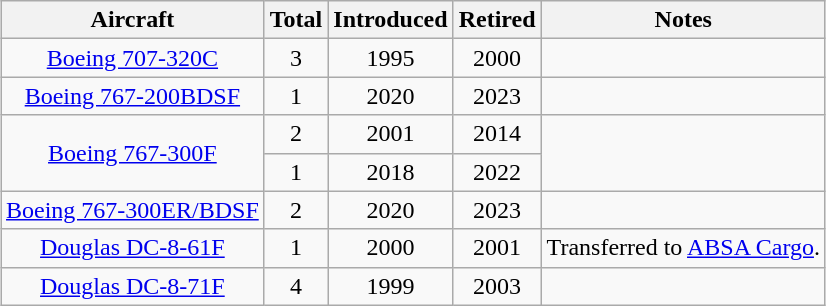<table class="wikitable" style="margin:0.5em auto; text-align:center">
<tr>
<th>Aircraft</th>
<th>Total</th>
<th>Introduced</th>
<th>Retired</th>
<th>Notes</th>
</tr>
<tr>
<td><a href='#'>Boeing 707-320C</a></td>
<td>3</td>
<td>1995</td>
<td>2000</td>
<td></td>
</tr>
<tr>
<td><a href='#'>Boeing 767-200BDSF</a></td>
<td>1</td>
<td>2020</td>
<td>2023</td>
<td></td>
</tr>
<tr>
<td rowspan="2"><a href='#'>Boeing 767-300F</a></td>
<td>2</td>
<td>2001</td>
<td>2014</td>
<td rowspan="2"></td>
</tr>
<tr>
<td>1</td>
<td>2018</td>
<td>2022</td>
</tr>
<tr>
<td><a href='#'>Boeing 767-300ER/BDSF</a></td>
<td>2</td>
<td>2020</td>
<td>2023</td>
<td></td>
</tr>
<tr>
<td><a href='#'>Douglas DC-8-61F</a></td>
<td>1</td>
<td>2000</td>
<td>2001</td>
<td>Transferred to <a href='#'>ABSA Cargo</a>.</td>
</tr>
<tr>
<td><a href='#'>Douglas DC-8-71F</a></td>
<td>4</td>
<td>1999</td>
<td>2003</td>
<td></td>
</tr>
</table>
